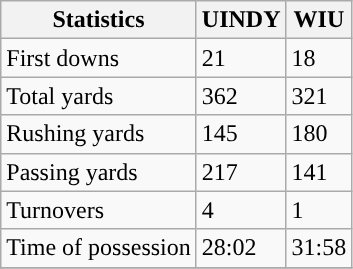<table class="wikitable" style="float: left;">
<tr>
<th>Statistics</th>
<th>UINDY</th>
<th>WIU</th>
</tr>
<tr>
<td>First downs</td>
<td>21</td>
<td>18</td>
</tr>
<tr>
<td>Total yards</td>
<td>362</td>
<td>321</td>
</tr>
<tr>
<td>Rushing yards</td>
<td>145</td>
<td>180</td>
</tr>
<tr>
<td>Passing yards</td>
<td>217</td>
<td>141</td>
</tr>
<tr>
<td>Turnovers</td>
<td>4</td>
<td>1</td>
</tr>
<tr>
<td>Time of possession</td>
<td>28:02</td>
<td>31:58</td>
</tr>
<tr>
</tr>
</table>
